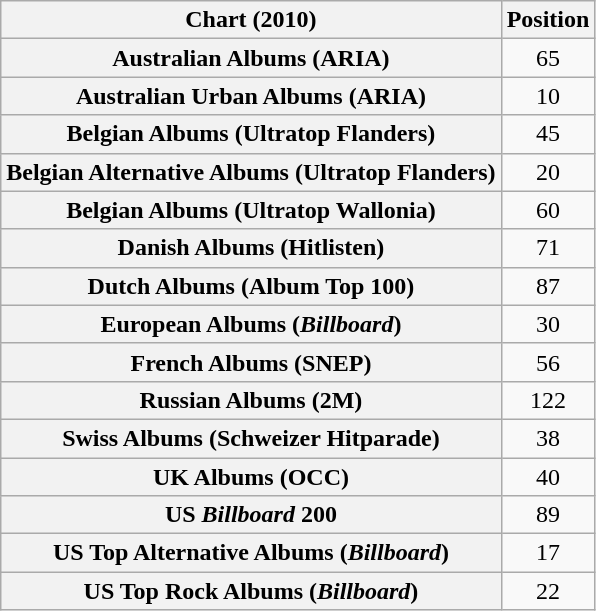<table class="wikitable sortable plainrowheaders" style="text-align:center">
<tr>
<th scope="col">Chart (2010)</th>
<th scope="col">Position</th>
</tr>
<tr>
<th scope="row">Australian Albums (ARIA)</th>
<td>65</td>
</tr>
<tr>
<th scope="row">Australian Urban Albums (ARIA)</th>
<td>10</td>
</tr>
<tr>
<th scope="row">Belgian Albums (Ultratop Flanders)</th>
<td>45</td>
</tr>
<tr>
<th scope="row">Belgian Alternative Albums (Ultratop Flanders)</th>
<td>20</td>
</tr>
<tr>
<th scope="row">Belgian Albums (Ultratop Wallonia)</th>
<td>60</td>
</tr>
<tr>
<th scope="row">Danish Albums (Hitlisten)</th>
<td>71</td>
</tr>
<tr>
<th scope="row">Dutch Albums (Album Top 100)</th>
<td>87</td>
</tr>
<tr>
<th scope="row">European Albums (<em>Billboard</em>)</th>
<td>30</td>
</tr>
<tr>
<th scope="row">French Albums (SNEP)</th>
<td>56</td>
</tr>
<tr>
<th scope="row">Russian Albums (2M)</th>
<td>122</td>
</tr>
<tr>
<th scope="row">Swiss Albums (Schweizer Hitparade)</th>
<td>38</td>
</tr>
<tr>
<th scope="row">UK Albums (OCC)</th>
<td>40</td>
</tr>
<tr>
<th scope="row">US <em>Billboard</em> 200</th>
<td>89</td>
</tr>
<tr>
<th scope="row">US Top Alternative Albums (<em>Billboard</em>)</th>
<td>17</td>
</tr>
<tr>
<th scope="row">US Top Rock Albums (<em>Billboard</em>)</th>
<td>22</td>
</tr>
</table>
